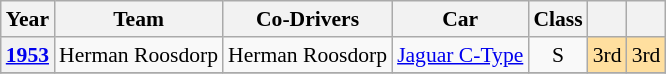<table class="wikitable" style="font-size:90%">
<tr>
<th>Year</th>
<th>Team</th>
<th>Co-Drivers</th>
<th>Car</th>
<th>Class</th>
<th></th>
<th></th>
</tr>
<tr align="center">
<th><a href='#'>1953</a></th>
<td align="left"> Herman Roosdorp</td>
<td align="left"> Herman Roosdorp</td>
<td align="left"><a href='#'>Jaguar C-Type</a></td>
<td>S</td>
<td style="background:#ffdf9f;">3rd</td>
<td style="background:#ffdf9f;">3rd</td>
</tr>
<tr align="center">
</tr>
</table>
